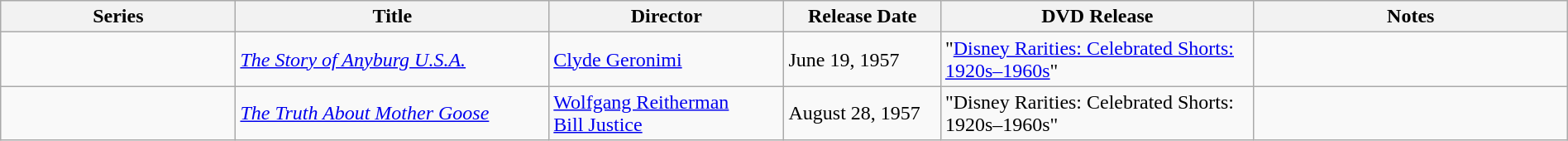<table class="wikitable" style="width:100%;">
<tr>
<th style="width:15%;">Series</th>
<th style="width:20%;">Title</th>
<th style="width:15%;">Director</th>
<th style="width:10%;">Release Date</th>
<th style="width:20%;">DVD Release</th>
<th style="width:20%;">Notes</th>
</tr>
<tr>
<td></td>
<td><em><a href='#'>The Story of Anyburg U.S.A.</a></em></td>
<td><a href='#'>Clyde Geronimi</a></td>
<td>June 19, 1957</td>
<td>"<a href='#'>Disney Rarities: Celebrated Shorts: 1920s–1960s</a>"</td>
<td></td>
</tr>
<tr>
<td></td>
<td><em><a href='#'>The Truth About Mother Goose</a></em> </td>
<td><a href='#'>Wolfgang Reitherman</a> <br><a href='#'>Bill Justice</a></td>
<td>August 28, 1957</td>
<td>"Disney Rarities: Celebrated Shorts: 1920s–1960s"</td>
<td></td>
</tr>
</table>
